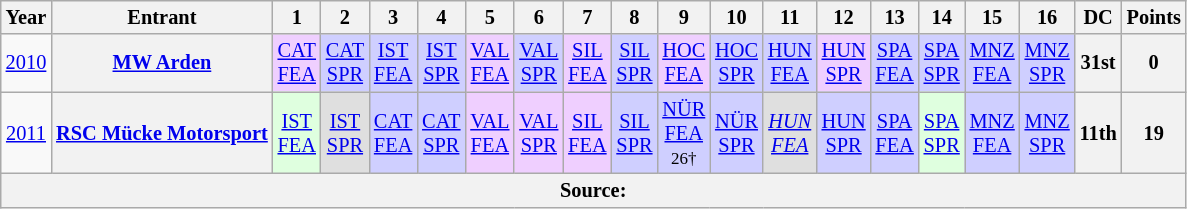<table class="wikitable" style="text-align:center; font-size:85%">
<tr>
<th>Year</th>
<th>Entrant</th>
<th>1</th>
<th>2</th>
<th>3</th>
<th>4</th>
<th>5</th>
<th>6</th>
<th>7</th>
<th>8</th>
<th>9</th>
<th>10</th>
<th>11</th>
<th>12</th>
<th>13</th>
<th>14</th>
<th>15</th>
<th>16</th>
<th>DC</th>
<th>Points</th>
</tr>
<tr>
<td><a href='#'>2010</a></td>
<th nowrap><a href='#'>MW Arden</a></th>
<td style="background:#EFCFFF;"><a href='#'>CAT<br>FEA</a><br></td>
<td style="background:#CFCFFF;"><a href='#'>CAT<br>SPR</a><br></td>
<td style="background:#CFCFFF;"><a href='#'>IST<br>FEA</a><br></td>
<td style="background:#CFCFFF;"><a href='#'>IST<br>SPR</a><br></td>
<td style="background:#EFCFFF;"><a href='#'>VAL<br>FEA</a><br></td>
<td style="background:#CFCFFF;"><a href='#'>VAL<br>SPR</a><br></td>
<td style="background:#EFCFFF;"><a href='#'>SIL<br>FEA</a><br></td>
<td style="background:#CFCFFF;"><a href='#'>SIL<br>SPR</a><br></td>
<td style="background:#EFCFFF;"><a href='#'>HOC<br>FEA</a><br></td>
<td style="background:#CFCFFF;"><a href='#'>HOC<br>SPR</a><br></td>
<td style="background:#CFCFFF;"><a href='#'>HUN<br>FEA</a><br></td>
<td style="background:#EFCFFF;"><a href='#'>HUN<br>SPR</a><br></td>
<td style="background:#CFCFFF;"><a href='#'>SPA<br>FEA</a><br></td>
<td style="background:#CFCFFF;"><a href='#'>SPA<br>SPR</a><br></td>
<td style="background:#CFCFFF;"><a href='#'>MNZ<br>FEA</a><br></td>
<td style="background:#CFCFFF;"><a href='#'>MNZ<br>SPR</a><br></td>
<th>31st</th>
<th>0</th>
</tr>
<tr>
<td><a href='#'>2011</a></td>
<th nowrap><a href='#'>RSC Mücke Motorsport</a></th>
<td style="background:#DFFFDF;"><a href='#'>IST<br>FEA</a><br></td>
<td style="background:#dfdfdf;"><a href='#'>IST<br>SPR</a><br></td>
<td style="background:#cfcfff;"><a href='#'>CAT<br>FEA</a><br></td>
<td style="background:#cfcfff;"><a href='#'>CAT<br>SPR</a><br></td>
<td style="background:#efcfff;"><a href='#'>VAL<br>FEA</a><br></td>
<td style="background:#efcfff;"><a href='#'>VAL<br>SPR</a><br></td>
<td style="background:#efcfff;"><a href='#'>SIL<br>FEA</a><br></td>
<td style="background:#cfcfff;"><a href='#'>SIL<br>SPR</a><br></td>
<td style="background:#cfcfff;"><a href='#'>NÜR<br>FEA</a><br><small>26†</small></td>
<td style="background:#cfcfff;"><a href='#'>NÜR<br>SPR</a><br></td>
<td style="background:#dfdfdf;"><em><a href='#'>HUN<br>FEA</a></em><br></td>
<td style="background:#cfcfff;"><a href='#'>HUN<br>SPR</a><br></td>
<td style="background:#cfcfff;"><a href='#'>SPA<br>FEA</a><br></td>
<td style="background:#DFFFDF;"><a href='#'>SPA<br>SPR</a><br></td>
<td style="background:#cfcfff;"><a href='#'>MNZ<br>FEA</a><br></td>
<td style="background:#cfcfff;"><a href='#'>MNZ<br>SPR</a><br></td>
<th>11th</th>
<th>19</th>
</tr>
<tr>
<th colspan="20">Source:</th>
</tr>
</table>
